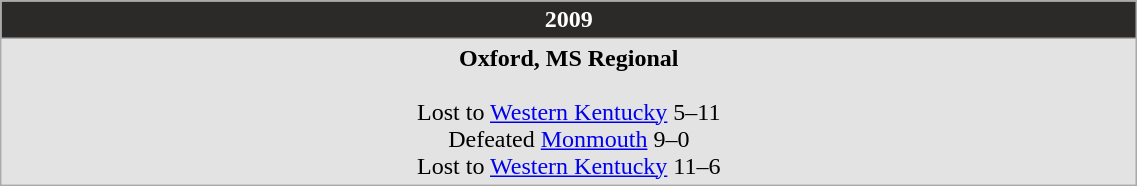<table Class="wikitable" width="60%">
<tr>
<th style="background:#2C2A29; color:white;">2009</th>
</tr>
<tr style="background: #e3e3e3;">
<td align="center"><strong>Oxford, MS Regional</strong><br><br>Lost to <a href='#'>Western Kentucky</a> 5–11<br>
Defeated <a href='#'>Monmouth</a> 9–0<br>
Lost to <a href='#'>Western Kentucky</a> 11–6</td>
</tr>
</table>
